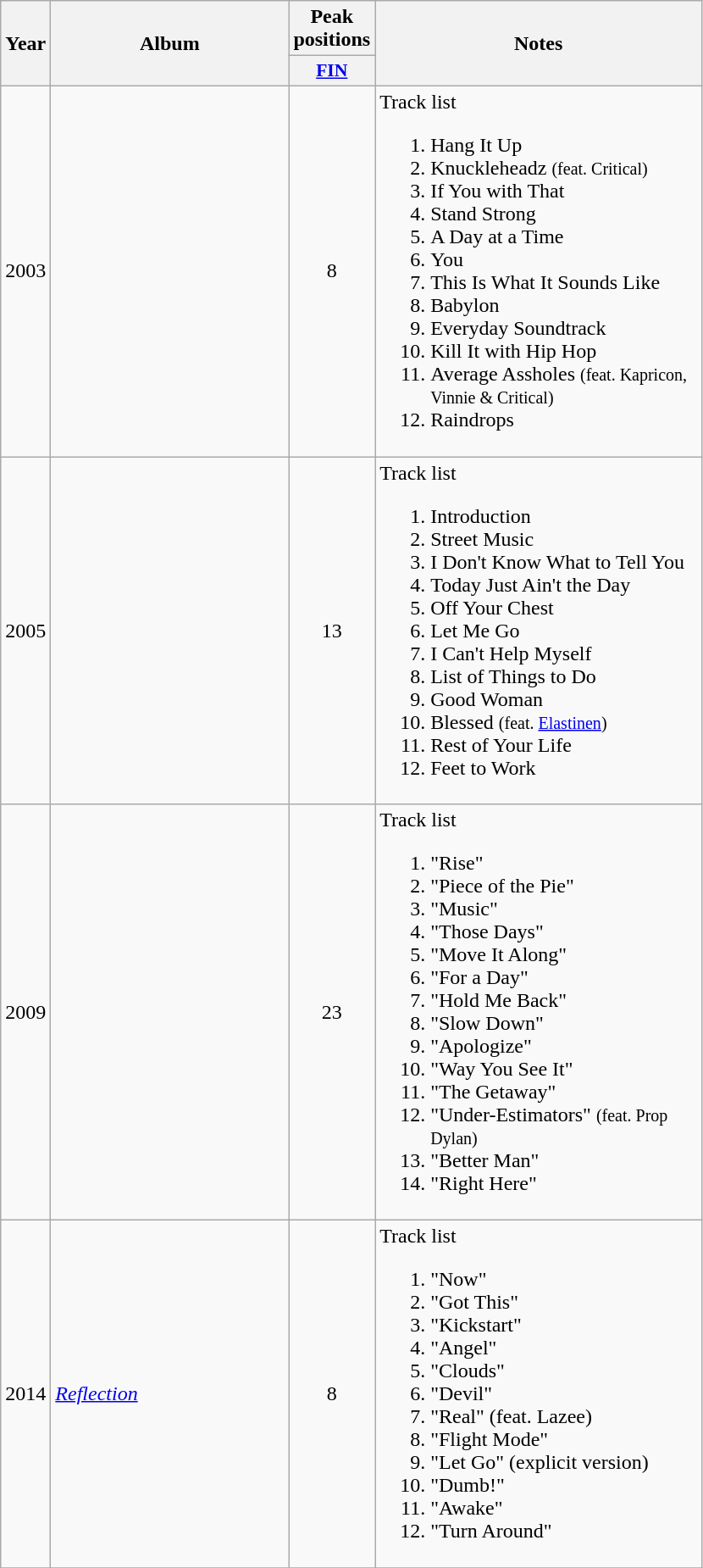<table class="wikitable">
<tr>
<th align="center" rowspan="2" width="10">Year</th>
<th align="center" rowspan="2" width="180">Album</th>
<th align="center" colspan="1" width="20">Peak positions</th>
<th align="center" rowspan="2" width="250">Notes</th>
</tr>
<tr>
<th scope="col" style="width:3em;font-size:90%;"><a href='#'>FIN</a><br></th>
</tr>
<tr>
<td style="text-align:center;">2003</td>
<td><em></em></td>
<td style="text-align:center;">8</td>
<td>Track list<br><ol><li>Hang It Up</li><li>Knuckleheadz <small>(feat. Critical)</small></li><li>If You with That</li><li>Stand Strong</li><li>A Day at a Time</li><li>You</li><li>This Is What It Sounds Like</li><li>Babylon</li><li>Everyday Soundtrack</li><li>Kill It with Hip Hop</li><li>Average Assholes <small>(feat. Kapricon, Vinnie & Critical)</small></li><li>Raindrops</li></ol></td>
</tr>
<tr>
<td style="text-align:center;">2005</td>
<td><em></em></td>
<td style="text-align:center;">13</td>
<td>Track list<br><ol><li>Introduction</li><li>Street Music</li><li>I Don't Know What to Tell You</li><li>Today Just Ain't the Day</li><li>Off Your Chest</li><li>Let Me Go</li><li>I Can't Help Myself</li><li>List of Things to Do</li><li>Good Woman</li><li>Blessed <small>(feat. <a href='#'>Elastinen</a>)</small></li><li>Rest of Your Life</li><li>Feet to Work</li></ol></td>
</tr>
<tr>
<td style="text-align:center;">2009</td>
<td><em></em></td>
<td style="text-align:center;">23</td>
<td>Track list<br><ol><li>"Rise"</li><li>"Piece of the Pie"</li><li>"Music"</li><li>"Those Days"</li><li>"Move It Along"</li><li>"For a Day"</li><li>"Hold Me Back"</li><li>"Slow Down"</li><li>"Apologize"</li><li>"Way You See It"</li><li>"The Getaway"</li><li>"Under-Estimators" <small>(feat. Prop Dylan)</small></li><li>"Better Man"</li><li>"Right Here"</li></ol></td>
</tr>
<tr>
<td style="text-align:center;">2014</td>
<td><em><a href='#'>Reflection</a></em></td>
<td style="text-align:center;">8</td>
<td>Track list<br><ol><li>"Now"</li><li>"Got This"</li><li>"Kickstart"</li><li>"Angel"</li><li>"Clouds"</li><li>"Devil"</li><li>"Real" (feat. Lazee)</li><li>"Flight Mode"</li><li>"Let Go" (explicit version)</li><li>"Dumb!"</li><li>"Awake"</li><li>"Turn Around"</li></ol></td>
</tr>
<tr>
</tr>
</table>
